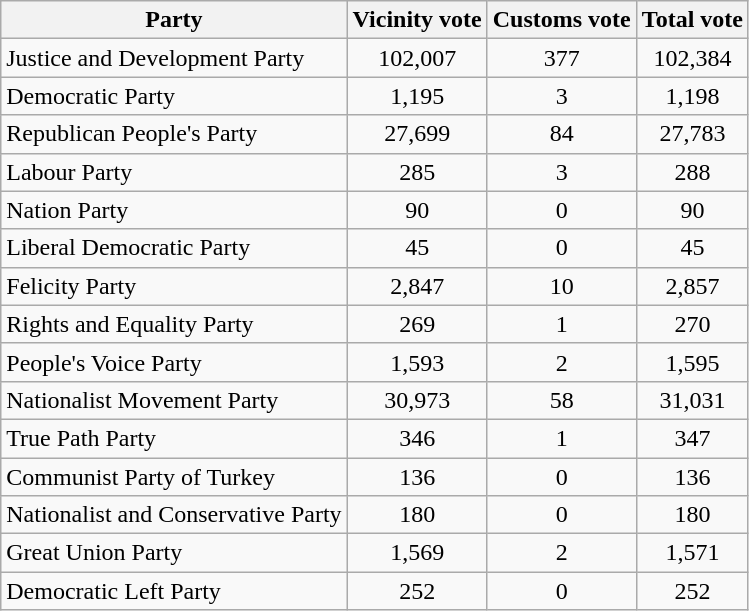<table class="wikitable sortable">
<tr>
<th style="text-align:center;">Party</th>
<th style="text-align:center;">Vicinity vote</th>
<th style="text-align:center;">Customs vote</th>
<th style="text-align:center;">Total vote</th>
</tr>
<tr>
<td>Justice and Development Party</td>
<td style="text-align:center;">102,007</td>
<td style="text-align:center;">377</td>
<td style="text-align:center;">102,384</td>
</tr>
<tr>
<td>Democratic Party</td>
<td style="text-align:center;">1,195</td>
<td style="text-align:center;">3</td>
<td style="text-align:center;">1,198</td>
</tr>
<tr>
<td>Republican People's Party</td>
<td style="text-align:center;">27,699</td>
<td style="text-align:center;">84</td>
<td style="text-align:center;">27,783</td>
</tr>
<tr>
<td>Labour Party</td>
<td style="text-align:center;">285</td>
<td style="text-align:center;">3</td>
<td style="text-align:center;">288</td>
</tr>
<tr>
<td>Nation Party</td>
<td style="text-align:center;">90</td>
<td style="text-align:center;">0</td>
<td style="text-align:center;">90</td>
</tr>
<tr>
<td>Liberal Democratic Party</td>
<td style="text-align:center;">45</td>
<td style="text-align:center;">0</td>
<td style="text-align:center;">45</td>
</tr>
<tr>
<td>Felicity Party</td>
<td style="text-align:center;">2,847</td>
<td style="text-align:center;">10</td>
<td style="text-align:center;">2,857</td>
</tr>
<tr>
<td>Rights and Equality Party</td>
<td style="text-align:center;">269</td>
<td style="text-align:center;">1</td>
<td style="text-align:center;">270</td>
</tr>
<tr>
<td>People's Voice Party</td>
<td style="text-align:center;">1,593</td>
<td style="text-align:center;">2</td>
<td style="text-align:center;">1,595</td>
</tr>
<tr>
<td>Nationalist Movement Party</td>
<td style="text-align:center;">30,973</td>
<td style="text-align:center;">58</td>
<td style="text-align:center;">31,031</td>
</tr>
<tr>
<td>True Path Party</td>
<td style="text-align:center;">346</td>
<td style="text-align:center;">1</td>
<td style="text-align:center;">347</td>
</tr>
<tr>
<td>Communist Party of Turkey</td>
<td style="text-align:center;">136</td>
<td style="text-align:center;">0</td>
<td style="text-align:center;">136</td>
</tr>
<tr>
<td>Nationalist and Conservative Party</td>
<td style="text-align:center;">180</td>
<td style="text-align:center;">0</td>
<td style="text-align:center;">180</td>
</tr>
<tr>
<td>Great Union Party</td>
<td style="text-align:center;">1,569</td>
<td style="text-align:center;">2</td>
<td style="text-align:center;">1,571</td>
</tr>
<tr>
<td>Democratic Left Party</td>
<td style="text-align:center;">252</td>
<td style="text-align:center;">0</td>
<td style="text-align:center;">252</td>
</tr>
</table>
